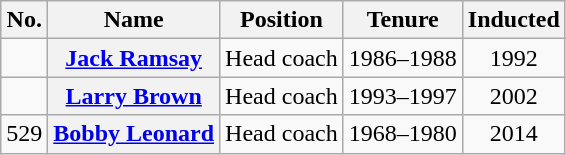<table class="wikitable plainrowheaders " style="text-align:center">
<tr>
<th scope="col">No.</th>
<th scope="col">Name</th>
<th scope="col">Position</th>
<th scope="col">Tenure</th>
<th scope="col">Inducted</th>
</tr>
<tr>
<td></td>
<th scope="row"><a href='#'>Jack Ramsay</a></th>
<td>Head coach</td>
<td>1986–1988</td>
<td>1992</td>
</tr>
<tr>
<td></td>
<th scope="row"><a href='#'>Larry Brown</a></th>
<td>Head coach</td>
<td>1993–1997</td>
<td>2002</td>
</tr>
<tr>
<td>529</td>
<th scope="row"><a href='#'>Bobby Leonard</a></th>
<td>Head coach</td>
<td>1968–1980</td>
<td>2014</td>
</tr>
</table>
